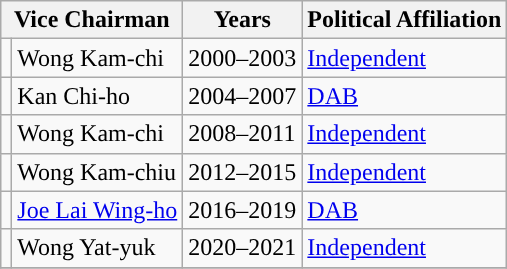<table class="wikitable">
<tr>
<th colspan=2>Vice Chairman</th>
<th>Years</th>
<th>Political Affiliation</th>
</tr>
<tr>
<td style="color:inherit;background:"></td>
<td>Wong Kam-chi</td>
<td>2000–2003</td>
<td><a href='#'>Independent</a></td>
</tr>
<tr>
<td style="color:inherit;background: "></td>
<td>Kan Chi-ho</td>
<td>2004–2007</td>
<td><a href='#'>DAB</a></td>
</tr>
<tr>
<td style="color:inherit;background:"></td>
<td>Wong Kam-chi</td>
<td>2008–2011</td>
<td><a href='#'>Independent</a></td>
</tr>
<tr>
<td style="color:inherit;background:"></td>
<td>Wong Kam-chiu</td>
<td>2012–2015</td>
<td><a href='#'>Independent</a></td>
</tr>
<tr>
<td style="color:inherit;background: "></td>
<td><a href='#'>Joe Lai Wing-ho</a></td>
<td>2016–2019</td>
<td><a href='#'>DAB</a></td>
</tr>
<tr>
<td style="color:inherit;background:"></td>
<td>Wong Yat-yuk</td>
<td>2020–2021</td>
<td><a href='#'>Independent</a></td>
</tr>
<tr>
</tr>
</table>
